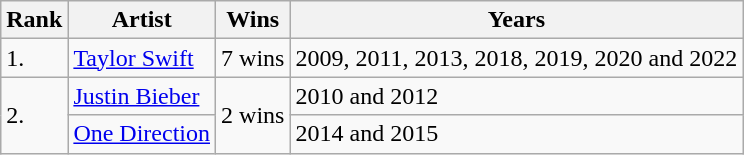<table class="wikitable">
<tr>
<th>Rank</th>
<th>Artist</th>
<th>Wins</th>
<th>Years</th>
</tr>
<tr>
<td>1.</td>
<td><a href='#'>Taylor Swift</a></td>
<td>7 wins</td>
<td>2009, 2011, 2013, 2018, 2019, 2020 and 2022</td>
</tr>
<tr>
<td rowspan=2>2.</td>
<td><a href='#'>Justin Bieber</a></td>
<td rowspan=2>2 wins</td>
<td>2010 and 2012</td>
</tr>
<tr>
<td><a href='#'>One Direction</a></td>
<td>2014 and 2015</td>
</tr>
</table>
